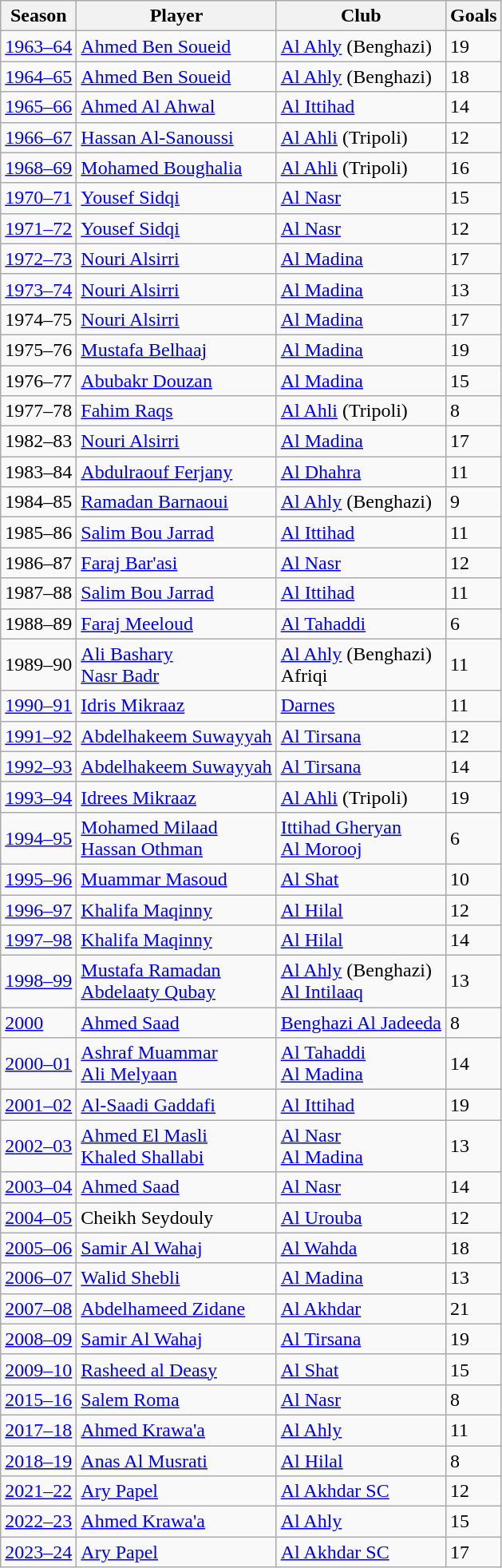<table class="wikitable sortable mw-collapsible">
<tr>
<th>Season</th>
<th>Player</th>
<th>Club</th>
<th>Goals</th>
</tr>
<tr>
<td><a href='#'>1963–64</a></td>
<td style="text-align:left;"> <a href='#'>Ahmed Ben Soueid</a></td>
<td><a href='#'>Al Ahly</a> (Benghazi)</td>
<td>19</td>
</tr>
<tr>
<td><a href='#'>1964–65</a></td>
<td style="text-align:left;"> <a href='#'>Ahmed Ben Soueid</a></td>
<td><a href='#'>Al Ahly</a> (Benghazi)</td>
<td>18</td>
</tr>
<tr>
<td><a href='#'>1965–66</a></td>
<td style="text-align:left;"> <a href='#'>Ahmed Al Ahwal</a></td>
<td><a href='#'>Al Ittihad</a></td>
<td>14</td>
</tr>
<tr>
<td><a href='#'>1966–67</a></td>
<td style="text-align:left;"> <a href='#'>Hassan Al-Sanoussi</a></td>
<td><a href='#'>Al Ahli</a> (Tripoli)</td>
<td>12</td>
</tr>
<tr>
<td><a href='#'>1968–69</a></td>
<td style="text-align:left;"> <a href='#'>Mohamed Boughalia</a></td>
<td><a href='#'>Al Ahli</a> (Tripoli)</td>
<td>16</td>
</tr>
<tr>
<td><a href='#'>1970–71</a></td>
<td style="text-align:left;"> <a href='#'>Yousef Sidqi</a></td>
<td><a href='#'>Al Nasr</a></td>
<td>15</td>
</tr>
<tr>
<td><a href='#'>1971–72</a></td>
<td style="text-align:left;"> <a href='#'>Yousef Sidqi</a></td>
<td><a href='#'>Al Nasr</a></td>
<td>12</td>
</tr>
<tr>
<td><a href='#'>1972–73</a></td>
<td style="text-align:left;"> <a href='#'>Nouri Alsirri</a></td>
<td><a href='#'>Al Madina</a></td>
<td>17</td>
</tr>
<tr>
<td><a href='#'>1973–74</a></td>
<td style="text-align:left;"> <a href='#'>Nouri Alsirri</a></td>
<td><a href='#'>Al Madina</a></td>
<td>13</td>
</tr>
<tr>
<td>1974–75</td>
<td style="text-align:left;"> <a href='#'>Nouri Alsirri</a></td>
<td><a href='#'>Al Madina</a></td>
<td>17</td>
</tr>
<tr>
<td>1975–76</td>
<td style="text-align:left;"> <a href='#'>Mustafa Belhaaj</a></td>
<td><a href='#'>Al Madina</a></td>
<td>19</td>
</tr>
<tr>
<td>1976–77</td>
<td style="text-align:left;"> <a href='#'>Abubakr Douzan</a></td>
<td><a href='#'>Al Madina</a></td>
<td>15</td>
</tr>
<tr>
<td>1977–78</td>
<td style="text-align:left;"> <a href='#'>Fahim Raqs</a></td>
<td><a href='#'>Al Ahli</a> (Tripoli)</td>
<td>8</td>
</tr>
<tr>
<td>1982–83</td>
<td style="text-align:left;"> <a href='#'>Nouri Alsirri</a></td>
<td><a href='#'>Al Madina</a></td>
<td>17</td>
</tr>
<tr>
<td>1983–84</td>
<td style="text-align:left;"> <a href='#'>Abdulraouf Ferjany</a></td>
<td><a href='#'>Al Dhahra</a></td>
<td>11</td>
</tr>
<tr>
<td>1984–85</td>
<td style="text-align:left;"> <a href='#'>Ramadan Barnaoui</a></td>
<td><a href='#'>Al Ahly</a> (Benghazi)</td>
<td>9</td>
</tr>
<tr>
<td>1985–86</td>
<td style="text-align:left;"> <a href='#'>Salim Bou Jarrad</a></td>
<td><a href='#'>Al Ittihad</a></td>
<td>11</td>
</tr>
<tr>
<td>1986–87</td>
<td style="text-align:left;"> <a href='#'>Faraj Bar'asi</a></td>
<td><a href='#'>Al Nasr</a></td>
<td>12</td>
</tr>
<tr>
<td>1987–88</td>
<td style="text-align:left;"> <a href='#'>Salim Bou Jarrad</a></td>
<td><a href='#'>Al Ittihad</a></td>
<td>11</td>
</tr>
<tr>
<td>1988–89</td>
<td style="text-align:left;"> <a href='#'>Faraj Meeloud</a></td>
<td><a href='#'>Al Tahaddi</a></td>
<td>6</td>
</tr>
<tr>
<td>1989–90</td>
<td style="text-align:left;"> <a href='#'>Ali Bashary</a> <br>  <a href='#'>Nasr Badr</a></td>
<td><a href='#'>Al Ahly</a> (Benghazi) <br> Afriqi</td>
<td>11</td>
</tr>
<tr>
<td><a href='#'>1990–91</a></td>
<td style="text-align:left;"> <a href='#'>Idris Mikraaz</a></td>
<td><a href='#'>Darnes</a></td>
<td>11</td>
</tr>
<tr>
<td><a href='#'>1991–92</a></td>
<td style="text-align:left;"> <a href='#'>Abdelhakeem Suwayyah</a></td>
<td><a href='#'>Al Tirsana</a></td>
<td>12</td>
</tr>
<tr>
<td><a href='#'>1992–93</a></td>
<td style="text-align:left;"> <a href='#'>Abdelhakeem Suwayyah</a></td>
<td><a href='#'>Al Tirsana</a></td>
<td>14</td>
</tr>
<tr>
<td><a href='#'>1993–94</a></td>
<td style="text-align:left;"> <a href='#'>Idrees Mikraaz</a></td>
<td><a href='#'>Al Ahli</a> (Tripoli)</td>
<td>19</td>
</tr>
<tr>
<td><a href='#'>1994–95</a></td>
<td style="text-align:left;"> <a href='#'>Mohamed Milaad</a> <br>  <a href='#'>Hassan Othman</a></td>
<td><a href='#'>Ittihad Gheryan</a> <br> <a href='#'>Al Morooj</a></td>
<td>6</td>
</tr>
<tr>
<td><a href='#'>1995–96</a></td>
<td style="text-align:left;"> <a href='#'>Muammar Masoud</a></td>
<td><a href='#'>Al Shat</a></td>
<td>10</td>
</tr>
<tr>
<td><a href='#'>1996–97</a></td>
<td style="text-align:left;"> <a href='#'>Khalifa Maqinny</a></td>
<td><a href='#'>Al Hilal</a></td>
<td>12</td>
</tr>
<tr>
<td><a href='#'>1997–98</a></td>
<td style="text-align:left;"> <a href='#'>Khalifa Maqinny</a></td>
<td><a href='#'>Al Hilal</a></td>
<td>14</td>
</tr>
<tr>
<td><a href='#'>1998–99</a></td>
<td style="text-align:left;"> <a href='#'>Mustafa Ramadan</a> <br>  <a href='#'>Abdelaaty Qubay</a></td>
<td><a href='#'>Al Ahly</a> (Benghazi) <br> <a href='#'>Al Intilaaq</a></td>
<td>13</td>
</tr>
<tr>
<td><a href='#'>2000</a></td>
<td style="text-align:left;"> <a href='#'>Ahmed Saad</a></td>
<td><a href='#'>Benghazi Al Jadeeda</a></td>
<td>8</td>
</tr>
<tr>
<td><a href='#'>2000–01</a></td>
<td style="text-align:left;"> <a href='#'>Ashraf Muammar</a> <br>  <a href='#'>Ali Melyaan</a></td>
<td><a href='#'>Al Tahaddi</a> <br> <a href='#'>Al Madina</a></td>
<td>14</td>
</tr>
<tr>
<td><a href='#'>2001–02</a></td>
<td style="text-align:left;"> <a href='#'>Al-Saadi Gaddafi</a></td>
<td><a href='#'>Al Ittihad</a></td>
<td>19</td>
</tr>
<tr>
<td><a href='#'>2002–03</a></td>
<td style="text-align:left;"> <a href='#'>Ahmed El Masli</a> <br>  <a href='#'>Khaled Shallabi</a></td>
<td><a href='#'>Al Nasr</a> <br> <a href='#'>Al Madina</a></td>
<td>13</td>
</tr>
<tr>
<td><a href='#'>2003–04</a></td>
<td style="text-align:left;"> <a href='#'>Ahmed Saad</a></td>
<td><a href='#'>Al Nasr</a></td>
<td>14</td>
</tr>
<tr>
<td><a href='#'>2004–05</a></td>
<td style="text-align:left;"> Cheikh Seydouly</td>
<td><a href='#'>Al Urouba</a></td>
<td>12</td>
</tr>
<tr>
<td><a href='#'>2005–06</a></td>
<td style="text-align:left;"> <a href='#'>Samir Al Wahaj</a></td>
<td><a href='#'>Al Wahda</a></td>
<td>18</td>
</tr>
<tr>
<td><a href='#'>2006–07</a></td>
<td style="text-align:left;"> <a href='#'>Walid Shebli</a></td>
<td><a href='#'>Al Madina</a></td>
<td>13</td>
</tr>
<tr>
<td><a href='#'>2007–08</a></td>
<td style="text-align:left;"> <a href='#'>Abdelhameed Zidane</a></td>
<td><a href='#'>Al Akhdar</a></td>
<td>21</td>
</tr>
<tr>
<td><a href='#'>2008–09</a></td>
<td style="text-align:left;"> <a href='#'>Samir Al Wahaj</a></td>
<td><a href='#'>Al Tirsana</a></td>
<td>19</td>
</tr>
<tr>
<td><a href='#'>2009–10</a></td>
<td style="text-align:left;"> <a href='#'>Rasheed al Deasy</a></td>
<td><a href='#'>Al Shat</a></td>
<td>15</td>
</tr>
<tr>
<td><a href='#'>2015–16</a></td>
<td> <a href='#'>Salem Roma</a></td>
<td><a href='#'>Al Nasr</a></td>
<td>8</td>
</tr>
<tr>
<td><a href='#'>2017–18</a></td>
<td> <a href='#'>Ahmed Krawa'a</a></td>
<td><a href='#'>Al Ahly</a></td>
<td>11</td>
</tr>
<tr>
<td><a href='#'>2018–19</a></td>
<td> <a href='#'>Anas Al Musrati</a></td>
<td><a href='#'>Al Hilal</a></td>
<td>8</td>
</tr>
<tr>
<td><a href='#'>2021–22</a></td>
<td> <a href='#'>Ary Papel</a></td>
<td><a href='#'>Al Akhdar SC</a></td>
<td>12</td>
</tr>
<tr>
<td><a href='#'>2022–23</a></td>
<td> <a href='#'>Ahmed Krawa'a</a></td>
<td><a href='#'>Al Ahly</a></td>
<td>15</td>
</tr>
<tr>
<td><a href='#'>2023–24</a></td>
<td> <a href='#'>Ary Papel</a></td>
<td><a href='#'>Al Akhdar SC</a></td>
<td>17</td>
</tr>
</table>
